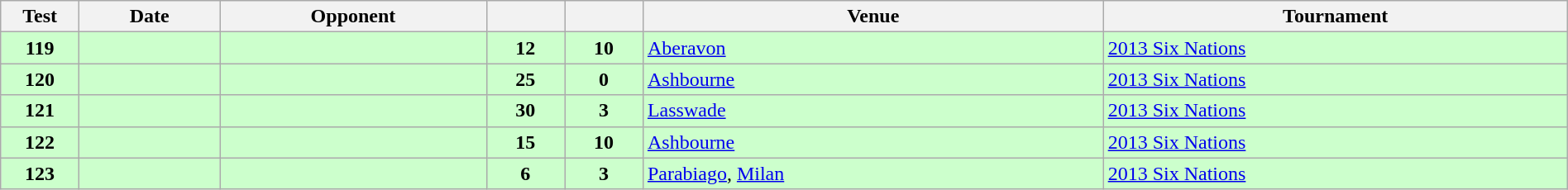<table class="wikitable sortable" style="width:100%">
<tr>
<th style="width:5%">Test</th>
<th style="width:9%">Date</th>
<th style="width:17%">Opponent</th>
<th style="width:5%"></th>
<th style="width:5%"></th>
<th>Venue</th>
<th>Tournament</th>
</tr>
<tr bgcolor="#ccffcc">
<td align="center"><strong>119</strong></td>
<td></td>
<td></td>
<td align="center"><strong>12</strong></td>
<td align="center"><strong>10</strong></td>
<td><a href='#'>Aberavon</a></td>
<td><a href='#'>2013 Six Nations</a></td>
</tr>
<tr bgcolor="#ccffcc">
<td align="center"><strong>120</strong></td>
<td></td>
<td></td>
<td align="center"><strong>25</strong></td>
<td align="center"><strong>0</strong></td>
<td><a href='#'>Ashbourne</a></td>
<td><a href='#'>2013 Six Nations</a></td>
</tr>
<tr bgcolor="#ccffcc">
<td align="center"><strong>121</strong></td>
<td></td>
<td></td>
<td align="center"><strong>30</strong></td>
<td align="center"><strong>3</strong></td>
<td><a href='#'>Lasswade</a></td>
<td><a href='#'>2013 Six Nations</a></td>
</tr>
<tr bgcolor="#ccffcc">
<td align="center"><strong>122</strong></td>
<td></td>
<td></td>
<td align="center"><strong>15</strong></td>
<td align="center"><strong>10</strong></td>
<td><a href='#'>Ashbourne</a></td>
<td><a href='#'>2013 Six Nations</a></td>
</tr>
<tr bgcolor="#ccffcc">
<td align="center"><strong>123</strong></td>
<td></td>
<td></td>
<td align="center"><strong>6</strong></td>
<td align="center"><strong>3</strong></td>
<td><a href='#'>Parabiago</a>, <a href='#'>Milan</a></td>
<td><a href='#'>2013 Six Nations</a></td>
</tr>
</table>
